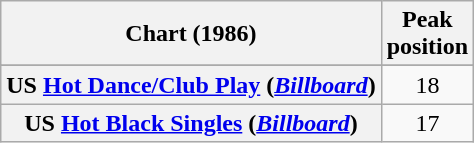<table class="wikitable sortable plainrowheaders" style="text-align:center">
<tr>
<th>Chart (1986)</th>
<th>Peak<br>position</th>
</tr>
<tr>
</tr>
<tr>
</tr>
<tr>
</tr>
<tr>
</tr>
<tr>
<th scope="row">US <a href='#'>Hot Dance/Club Play</a> (<em><a href='#'>Billboard</a></em>)</th>
<td>18</td>
</tr>
<tr>
<th scope="row">US <a href='#'>Hot Black Singles</a> (<em><a href='#'>Billboard</a></em>)</th>
<td>17</td>
</tr>
</table>
